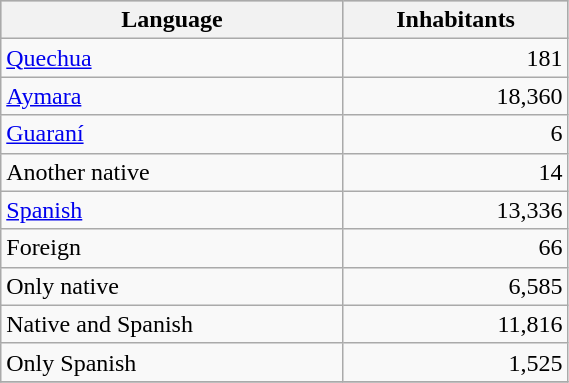<table class="wikitable" border="1" style="width:30%;" border="1">
<tr bgcolor=silver>
<th><strong>Language</strong></th>
<th><strong>Inhabitants</strong></th>
</tr>
<tr>
<td><a href='#'>Quechua</a></td>
<td align="right">181</td>
</tr>
<tr>
<td><a href='#'>Aymara</a></td>
<td align="right">18,360</td>
</tr>
<tr>
<td><a href='#'>Guaraní</a></td>
<td align="right">6</td>
</tr>
<tr>
<td>Another native</td>
<td align="right">14</td>
</tr>
<tr>
<td><a href='#'>Spanish</a></td>
<td align="right">13,336</td>
</tr>
<tr>
<td>Foreign</td>
<td align="right">66</td>
</tr>
<tr>
<td>Only native</td>
<td align="right">6,585</td>
</tr>
<tr>
<td>Native and Spanish</td>
<td align="right">11,816</td>
</tr>
<tr>
<td>Only Spanish</td>
<td align="right">1,525</td>
</tr>
<tr>
</tr>
</table>
